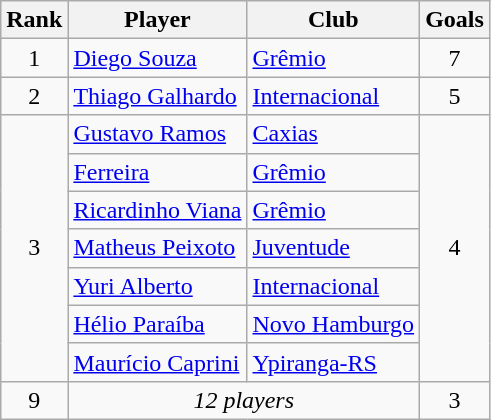<table class="wikitable" style="text-align:center">
<tr>
<th>Rank</th>
<th>Player</th>
<th>Club</th>
<th>Goals</th>
</tr>
<tr>
<td>1</td>
<td align=left> <a href='#'>Diego Souza</a></td>
<td align=left><a href='#'>Grêmio</a></td>
<td>7</td>
</tr>
<tr>
<td>2</td>
<td align=left> <a href='#'>Thiago Galhardo</a></td>
<td align=left><a href='#'>Internacional</a></td>
<td>5</td>
</tr>
<tr>
<td rowspan=7>3</td>
<td align=left> <a href='#'>Gustavo Ramos</a></td>
<td align=left><a href='#'>Caxias</a></td>
<td rowspan=7>4</td>
</tr>
<tr>
<td align=left> <a href='#'>Ferreira</a></td>
<td align=left><a href='#'>Grêmio</a></td>
</tr>
<tr>
<td align=left> <a href='#'>Ricardinho Viana</a></td>
<td align=left><a href='#'>Grêmio</a></td>
</tr>
<tr>
<td align=left> <a href='#'>Matheus Peixoto</a></td>
<td align=left><a href='#'>Juventude</a></td>
</tr>
<tr>
<td align=left> <a href='#'>Yuri Alberto</a></td>
<td align=left><a href='#'>Internacional</a></td>
</tr>
<tr>
<td align=left> <a href='#'>Hélio Paraíba</a></td>
<td align=left><a href='#'>Novo Hamburgo</a></td>
</tr>
<tr>
<td align=left> <a href='#'>Maurício Caprini</a></td>
<td align=left><a href='#'>Ypiranga-RS</a></td>
</tr>
<tr>
<td>9</td>
<td colspan=2><em>12 players</em></td>
<td>3</td>
</tr>
</table>
